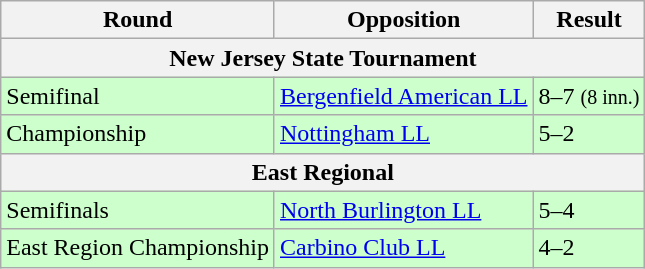<table class="wikitable">
<tr>
<th>Round</th>
<th>Opposition</th>
<th>Result</th>
</tr>
<tr>
<th colspan=3>New Jersey State Tournament</th>
</tr>
<tr bgcolor=ccffcc>
<td>Semifinal</td>
<td> <a href='#'>Bergenfield American LL</a></td>
<td>8–7 <small>(8 inn.)</small></td>
</tr>
<tr bgcolor=ccffcc>
<td>Championship</td>
<td> <a href='#'>Nottingham LL</a></td>
<td>5–2</td>
</tr>
<tr>
<th colspan=3>East Regional</th>
</tr>
<tr bgcolor=ccffcc>
<td>Semifinals</td>
<td> <a href='#'>North Burlington LL</a></td>
<td>5–4</td>
</tr>
<tr bgcolor=ccffcc>
<td>East Region Championship</td>
<td> <a href='#'>Carbino Club LL</a></td>
<td>4–2</td>
</tr>
</table>
